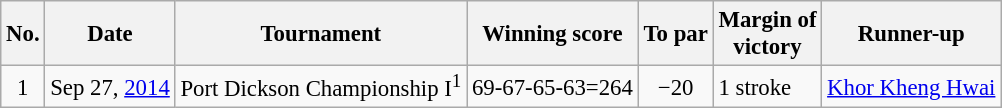<table class="wikitable" style="font-size:95%;">
<tr>
<th>No.</th>
<th>Date</th>
<th>Tournament</th>
<th>Winning score</th>
<th>To par</th>
<th>Margin of<br>victory</th>
<th>Runner-up</th>
</tr>
<tr>
<td align=center>1</td>
<td align=right>Sep 27, <a href='#'>2014</a></td>
<td>Port Dickson Championship I<sup>1</sup></td>
<td>69-67-65-63=264</td>
<td align=center>−20</td>
<td>1 stroke</td>
<td> <a href='#'>Khor Kheng Hwai</a></td>
</tr>
</table>
